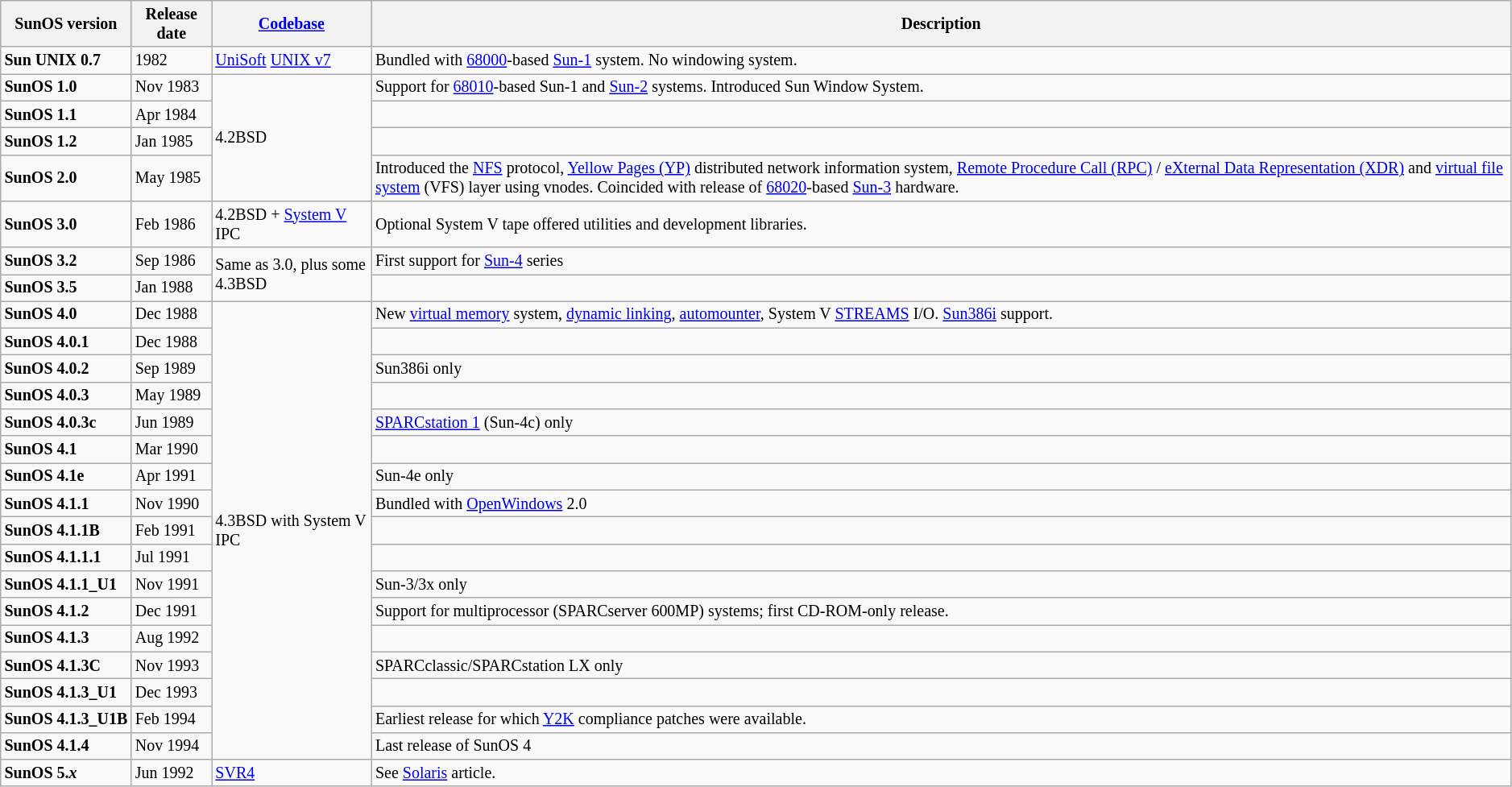<table class="wikitable sortable" style="font-size: smaller;">
<tr>
<th>SunOS version</th>
<th>Release date</th>
<th><a href='#'>Codebase</a></th>
<th>Description</th>
</tr>
<tr>
<td><strong>Sun UNIX 0.7</strong></td>
<td>1982</td>
<td><a href='#'>UniSoft</a> <a href='#'>UNIX v7</a></td>
<td>Bundled with <a href='#'>68000</a>-based <a href='#'>Sun-1</a> system.  No windowing system.</td>
</tr>
<tr>
<td><strong>SunOS 1.0</strong></td>
<td>Nov 1983</td>
<td rowspan = "4">4.2BSD</td>
<td>Support for <a href='#'>68010</a>-based Sun-1 and <a href='#'>Sun-2</a> systems.  Introduced Sun Window System.</td>
</tr>
<tr>
<td><strong>SunOS 1.1</strong></td>
<td>Apr 1984</td>
<td></td>
</tr>
<tr>
<td><strong>SunOS 1.2</strong></td>
<td>Jan 1985</td>
<td></td>
</tr>
<tr>
<td><strong>SunOS 2.0</strong></td>
<td>May 1985</td>
<td>Introduced the <a href='#'>NFS</a> protocol, <a href='#'>Yellow Pages (YP)</a> distributed network information system, <a href='#'>Remote Procedure Call (RPC)</a> / <a href='#'>eXternal Data Representation (XDR)</a> and <a href='#'>virtual file system</a> (VFS) layer using vnodes.  Coincided with release of <a href='#'>68020</a>-based <a href='#'>Sun-3</a> hardware.</td>
</tr>
<tr>
<td><strong>SunOS 3.0</strong></td>
<td>Feb 1986</td>
<td>4.2BSD + <a href='#'>System V</a> IPC</td>
<td>Optional System V tape offered utilities and development libraries.</td>
</tr>
<tr>
<td><strong>SunOS 3.2</strong></td>
<td>Sep 1986</td>
<td rowspan = "2">Same as 3.0, plus some 4.3BSD</td>
<td>First support for <a href='#'>Sun-4</a> series</td>
</tr>
<tr>
<td><strong>SunOS 3.5</strong></td>
<td>Jan 1988</td>
<td></td>
</tr>
<tr>
<td><strong>SunOS 4.0</strong></td>
<td>Dec 1988</td>
<td rowspan = "17">4.3BSD with System V IPC</td>
<td>New <a href='#'>virtual memory</a> system, <a href='#'>dynamic linking</a>, <a href='#'>automounter</a>, System V <a href='#'>STREAMS</a> I/O. <a href='#'>Sun386i</a> support.</td>
</tr>
<tr>
<td><strong>SunOS 4.0.1</strong></td>
<td>Dec 1988</td>
<td></td>
</tr>
<tr>
<td><strong>SunOS 4.0.2</strong></td>
<td>Sep 1989</td>
<td>Sun386i only</td>
</tr>
<tr>
<td><strong>SunOS 4.0.3</strong></td>
<td>May 1989</td>
<td></td>
</tr>
<tr>
<td><strong>SunOS 4.0.3c</strong></td>
<td>Jun 1989</td>
<td><a href='#'>SPARCstation 1</a> (Sun-4c) only</td>
</tr>
<tr>
<td><strong>SunOS 4.1</strong></td>
<td>Mar 1990</td>
<td></td>
</tr>
<tr>
<td><strong>SunOS 4.1e</strong></td>
<td>Apr 1991</td>
<td>Sun-4e only</td>
</tr>
<tr>
<td><strong>SunOS 4.1.1</strong></td>
<td>Nov 1990</td>
<td>Bundled with <a href='#'>OpenWindows</a> 2.0</td>
</tr>
<tr>
<td><strong>SunOS 4.1.1B</strong></td>
<td>Feb 1991</td>
<td></td>
</tr>
<tr>
<td><strong>SunOS 4.1.1.1</strong></td>
<td>Jul 1991</td>
<td></td>
</tr>
<tr>
<td><strong>SunOS 4.1.1_U1</strong></td>
<td>Nov 1991</td>
<td>Sun-3/3x only</td>
</tr>
<tr>
<td><strong>SunOS 4.1.2</strong></td>
<td>Dec 1991</td>
<td>Support for multiprocessor (SPARCserver 600MP) systems; first CD-ROM-only release.</td>
</tr>
<tr>
<td><strong>SunOS 4.1.3</strong></td>
<td>Aug 1992</td>
<td></td>
</tr>
<tr>
<td><strong>SunOS 4.1.3C</strong></td>
<td>Nov 1993</td>
<td>SPARCclassic/SPARCstation LX only</td>
</tr>
<tr>
<td><strong>SunOS 4.1.3_U1</strong></td>
<td>Dec 1993</td>
<td></td>
</tr>
<tr>
<td><strong>SunOS 4.1.3_U1B</strong></td>
<td>Feb 1994</td>
<td>Earliest release for which <a href='#'>Y2K</a> compliance patches were available.</td>
</tr>
<tr>
<td><strong>SunOS 4.1.4</strong></td>
<td>Nov 1994</td>
<td>Last release of SunOS 4</td>
</tr>
<tr>
<td><strong>SunOS 5.<em>x<strong><em></td>
<td>Jun 1992</td>
<td><a href='#'>SVR4</a></td>
<td>See <a href='#'>Solaris</a> article.</td>
</tr>
</table>
